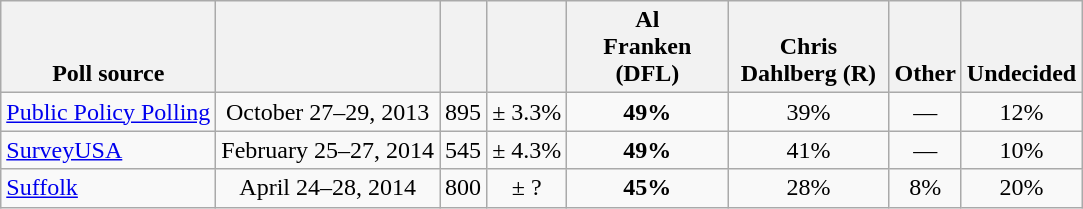<table class="wikitable" style="text-align:center">
<tr valign= bottom>
<th>Poll source</th>
<th></th>
<th></th>
<th></th>
<th style="width:100px;">Al<br>Franken (DFL)</th>
<th style="width:100px;">Chris<br>Dahlberg (R)</th>
<th>Other</th>
<th>Undecided</th>
</tr>
<tr>
<td align=left><a href='#'>Public Policy Polling</a></td>
<td>October 27–29, 2013</td>
<td>895</td>
<td>± 3.3%</td>
<td><strong>49%</strong></td>
<td>39%</td>
<td>—</td>
<td>12%</td>
</tr>
<tr>
<td align=left><a href='#'>SurveyUSA</a></td>
<td>February 25–27, 2014</td>
<td>545</td>
<td>± 4.3%</td>
<td><strong>49%</strong></td>
<td>41%</td>
<td>—</td>
<td>10%</td>
</tr>
<tr>
<td align=left><a href='#'>Suffolk</a></td>
<td>April 24–28, 2014</td>
<td>800</td>
<td>± ?</td>
<td><strong>45%</strong></td>
<td>28%</td>
<td>8%</td>
<td>20%</td>
</tr>
</table>
